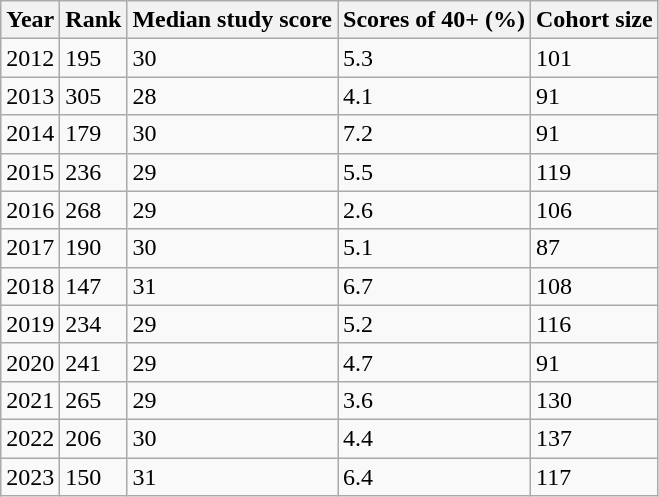<table class="wikitable">
<tr>
<th>Year</th>
<th>Rank</th>
<th>Median study score</th>
<th>Scores of 40+ (%)</th>
<th>Cohort size</th>
</tr>
<tr>
<td>2012</td>
<td>195</td>
<td>30</td>
<td>5.3</td>
<td>101</td>
</tr>
<tr>
<td>2013</td>
<td>305</td>
<td>28</td>
<td>4.1</td>
<td>91</td>
</tr>
<tr>
<td>2014</td>
<td>179</td>
<td>30</td>
<td>7.2</td>
<td>91</td>
</tr>
<tr>
<td>2015</td>
<td>236</td>
<td>29</td>
<td>5.5</td>
<td>119</td>
</tr>
<tr>
<td>2016</td>
<td>268</td>
<td>29</td>
<td>2.6</td>
<td>106</td>
</tr>
<tr>
<td>2017</td>
<td>190</td>
<td>30</td>
<td>5.1</td>
<td>87</td>
</tr>
<tr>
<td>2018</td>
<td>147</td>
<td>31</td>
<td>6.7</td>
<td>108</td>
</tr>
<tr>
<td>2019</td>
<td>234</td>
<td>29</td>
<td>5.2</td>
<td>116</td>
</tr>
<tr>
<td>2020</td>
<td>241</td>
<td>29</td>
<td>4.7</td>
<td>91</td>
</tr>
<tr>
<td>2021</td>
<td>265</td>
<td>29</td>
<td>3.6</td>
<td>130</td>
</tr>
<tr>
<td>2022</td>
<td>206</td>
<td>30</td>
<td>4.4</td>
<td>137</td>
</tr>
<tr>
<td>2023</td>
<td>150</td>
<td>31</td>
<td>6.4</td>
<td>117</td>
</tr>
</table>
